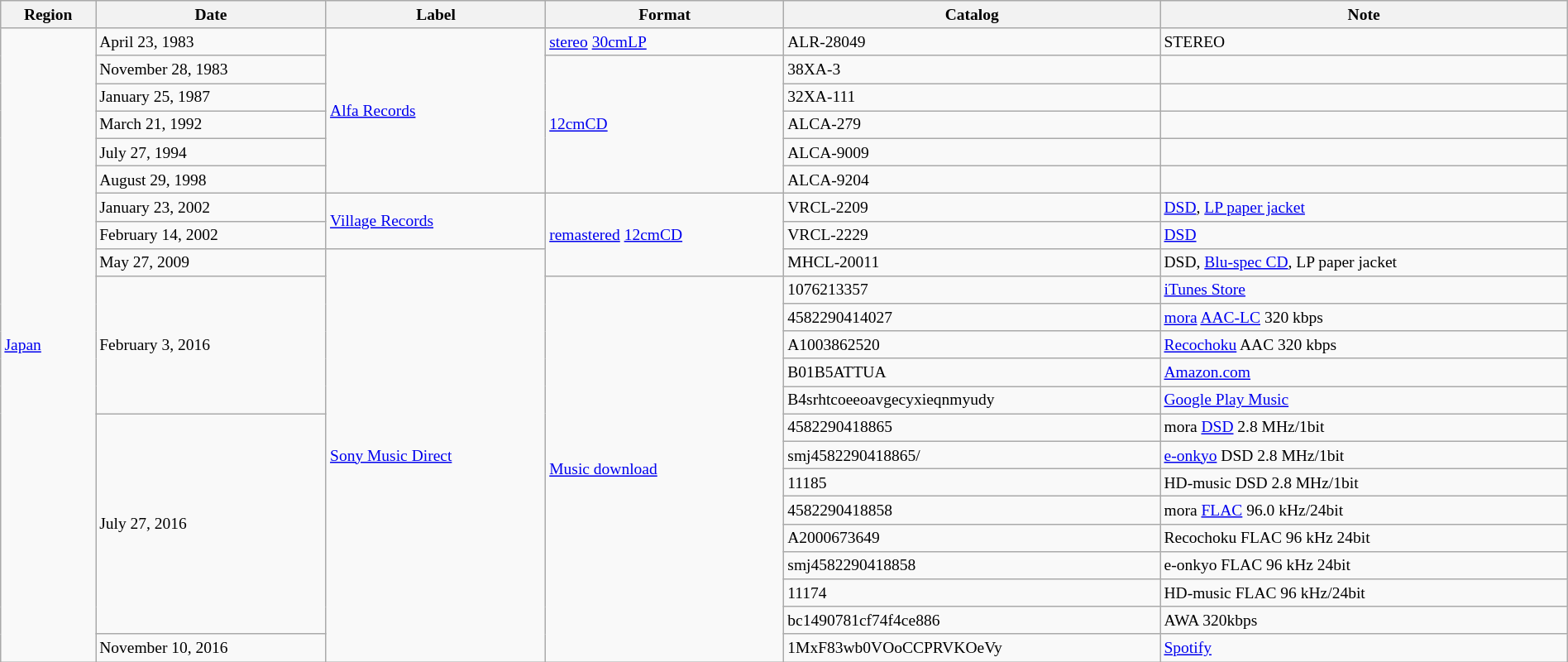<table class="wikitable sortable" style="margin:0 auto; font-size:small; width:100%">
<tr>
<th>Region</th>
<th>Date</th>
<th>Label</th>
<th>Format</th>
<th>Catalog</th>
<th>Note</th>
</tr>
<tr>
<td rowspan="23"><a href='#'>Japan</a></td>
<td>April 23, 1983</td>
<td rowspan="6"><a href='#'>Alfa Records</a></td>
<td><a href='#'>stereo</a> <a href='#'>30cmLP</a></td>
<td>ALR-28049</td>
<td>STEREO</td>
</tr>
<tr>
<td>November 28, 1983</td>
<td rowspan="5"><a href='#'>12cmCD</a></td>
<td>38XA-3</td>
<td></td>
</tr>
<tr>
<td>January 25, 1987</td>
<td>32XA-111</td>
<td></td>
</tr>
<tr>
<td>March 21, 1992</td>
<td>ALCA-279</td>
<td></td>
</tr>
<tr>
<td>July 27, 1994</td>
<td>ALCA-9009</td>
<td></td>
</tr>
<tr>
<td>August 29, 1998</td>
<td>ALCA-9204</td>
<td></td>
</tr>
<tr>
<td>January 23, 2002</td>
<td rowspan="2"><a href='#'>Village Records</a></td>
<td rowspan="3"><a href='#'>remastered</a> <a href='#'>12cmCD</a></td>
<td>VRCL-2209</td>
<td><a href='#'>DSD</a>, <a href='#'>LP paper jacket</a></td>
</tr>
<tr>
<td>February 14, 2002</td>
<td>VRCL-2229</td>
<td><a href='#'>DSD</a></td>
</tr>
<tr>
<td>May 27, 2009</td>
<td rowspan="15"><a href='#'>Sony Music Direct</a></td>
<td>MHCL-20011</td>
<td>DSD, <a href='#'>Blu-spec CD</a>, LP paper jacket</td>
</tr>
<tr>
<td rowspan="5">February 3, 2016</td>
<td rowspan="14"><a href='#'>Music download</a></td>
<td>1076213357</td>
<td><a href='#'>iTunes Store</a></td>
</tr>
<tr>
<td>4582290414027</td>
<td><a href='#'>mora</a> <a href='#'>AAC-LC</a>  320 kbps</td>
</tr>
<tr>
<td>A1003862520</td>
<td><a href='#'>Recochoku</a> AAC  320 kbps</td>
</tr>
<tr>
<td>B01B5ATTUA</td>
<td><a href='#'>Amazon.com</a></td>
</tr>
<tr>
<td>B4srhtcoeeoavgecyxieqnmyudy</td>
<td><a href='#'>Google Play Music</a></td>
</tr>
<tr>
<td rowspan="8">July 27, 2016</td>
<td>4582290418865</td>
<td>mora <a href='#'>DSD</a> 2.8 MHz/1bit</td>
</tr>
<tr>
<td>smj4582290418865/</td>
<td><a href='#'>e-onkyo</a>  DSD 2.8 MHz/1bit</td>
</tr>
<tr>
<td>11185</td>
<td>HD-music  DSD 2.8 MHz/1bit</td>
</tr>
<tr>
<td>4582290418858</td>
<td>mora <a href='#'>FLAC</a> 96.0 kHz/24bit</td>
</tr>
<tr>
<td>A2000673649</td>
<td>Recochoku FLAC 96 kHz 24bit</td>
</tr>
<tr>
<td>smj4582290418858</td>
<td>e-onkyo FLAC 96 kHz 24bit</td>
</tr>
<tr>
<td>11174</td>
<td>HD-music FLAC 96 kHz/24bit</td>
</tr>
<tr>
<td>bc1490781cf74f4ce886</td>
<td>AWA 320kbps</td>
</tr>
<tr>
<td>November 10, 2016</td>
<td>1MxF83wb0VOoCCPRVKOeVy</td>
<td><a href='#'>Spotify</a></td>
</tr>
</table>
